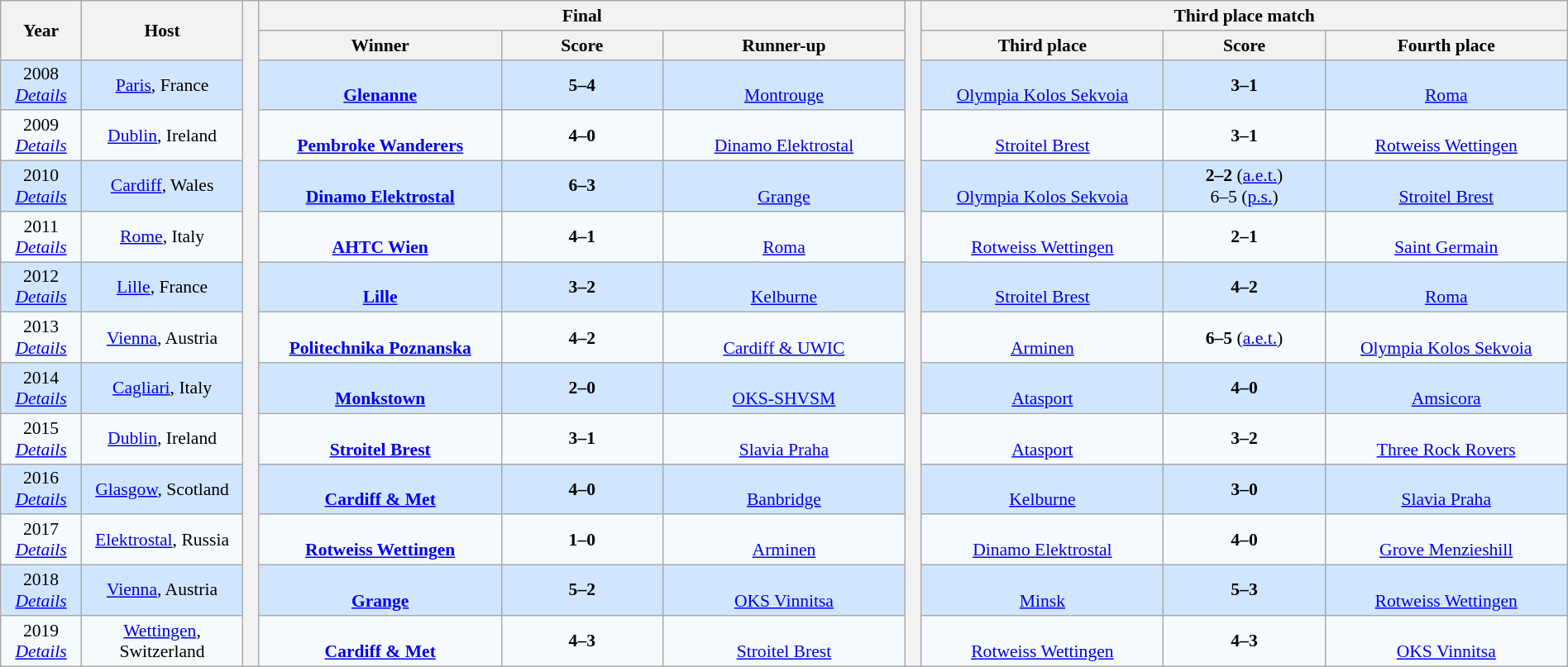<table class="wikitable" style="text-align:center;width:100%; font-size:90%;">
<tr>
<th rowspan="2" style="width:5%;">Year</th>
<th rowspan="2" style="width:10%;">Host</th>
<th style="width:1%;" rowspan="14"></th>
<th colspan=3>Final</th>
<th style="width:1%;" rowspan="14"></th>
<th colspan=3>Third place match</th>
</tr>
<tr>
<th width=15%>Winner</th>
<th width=10%>Score</th>
<th width=15%>Runner-up</th>
<th width=15%>Third place</th>
<th width=10%>Score</th>
<th width=15%>Fourth place</th>
</tr>
<tr style="background:#d0e6ff;">
<td>2008<br><em><a href='#'>Details</a></em></td>
<td><a href='#'>Paris</a>, France</td>
<td><strong><br><a href='#'>Glenanne</a></strong></td>
<td><strong>5–4</strong></td>
<td><br><a href='#'>Montrouge</a></td>
<td><br><a href='#'>Olympia Kolos Sekvoia</a></td>
<td><strong>3–1</strong></td>
<td><br><a href='#'>Roma</a></td>
</tr>
<tr style="background:#f5faff;">
<td>2009<br><em><a href='#'>Details</a></em></td>
<td><a href='#'>Dublin</a>, Ireland</td>
<td><strong><br><a href='#'>Pembroke Wanderers</a></strong></td>
<td><strong>4–0</strong></td>
<td><br><a href='#'>Dinamo Elektrostal</a></td>
<td><br><a href='#'>Stroitel Brest</a></td>
<td><strong>3–1</strong></td>
<td><br><a href='#'>Rotweiss Wettingen</a></td>
</tr>
<tr style="background:#d0e6ff;">
<td>2010<br><em><a href='#'>Details</a></em></td>
<td><a href='#'>Cardiff</a>, Wales</td>
<td><strong><br><a href='#'>Dinamo Elektrostal</a></strong></td>
<td><strong>6–3</strong></td>
<td><br><a href='#'>Grange</a></td>
<td><br><a href='#'>Olympia Kolos Sekvoia</a></td>
<td><strong>2–2</strong> (<a href='#'>a.e.t.</a>)<br>6–5 (<a href='#'>p.s.</a>)</td>
<td><br><a href='#'>Stroitel Brest</a></td>
</tr>
<tr style="background:#f5faff;">
<td>2011<br><em><a href='#'>Details</a></em></td>
<td><a href='#'>Rome</a>, Italy</td>
<td><strong><br><a href='#'>AHTC Wien</a></strong></td>
<td><strong>4–1</strong></td>
<td><br><a href='#'>Roma</a></td>
<td><br><a href='#'>Rotweiss Wettingen</a></td>
<td><strong>2–1</strong></td>
<td><br><a href='#'>Saint Germain</a></td>
</tr>
<tr style="background:#d0e6ff;">
<td>2012<br><em><a href='#'>Details</a></em></td>
<td><a href='#'>Lille</a>, France</td>
<td><strong><br><a href='#'>Lille</a></strong></td>
<td><strong>3–2</strong></td>
<td><br><a href='#'>Kelburne</a></td>
<td><br><a href='#'>Stroitel Brest</a></td>
<td><strong>4–2</strong></td>
<td><br><a href='#'>Roma</a></td>
</tr>
<tr style="background:#f5faff;">
<td>2013<br><em><a href='#'>Details</a></em></td>
<td><a href='#'>Vienna</a>, Austria</td>
<td><strong><br><a href='#'>Politechnika Poznanska</a></strong></td>
<td><strong>4–2</strong></td>
<td><br><a href='#'>Cardiff & UWIC</a></td>
<td><br><a href='#'>Arminen</a></td>
<td><strong>6–5</strong> (<a href='#'>a.e.t.</a>)</td>
<td><br><a href='#'>Olympia Kolos Sekvoia</a></td>
</tr>
<tr style="background:#d0e6ff;">
<td>2014<br><em><a href='#'>Details</a></em></td>
<td><a href='#'>Cagliari</a>, Italy</td>
<td><strong><br><a href='#'>Monkstown</a></strong></td>
<td><strong>2–0</strong></td>
<td><br><a href='#'>OKS-SHVSM</a></td>
<td><br><a href='#'>Atasport</a></td>
<td><strong>4–0</strong></td>
<td><br><a href='#'>Amsicora</a></td>
</tr>
<tr style="background:#f5faff;">
<td>2015<br><em><a href='#'>Details</a></em></td>
<td><a href='#'>Dublin</a>, Ireland</td>
<td><strong><br><a href='#'>Stroitel Brest</a></strong></td>
<td><strong>3–1</strong></td>
<td><br><a href='#'>Slavia Praha</a></td>
<td><br><a href='#'>Atasport</a></td>
<td><strong>3–2</strong></td>
<td><br><a href='#'>Three Rock Rovers</a></td>
</tr>
<tr style="background:#d0e6ff;">
<td>2016<br><em><a href='#'>Details</a></em></td>
<td><a href='#'>Glasgow</a>, Scotland</td>
<td><strong><br><a href='#'>Cardiff & Met</a></strong></td>
<td><strong>4–0</strong></td>
<td><br><a href='#'>Banbridge</a></td>
<td><br><a href='#'>Kelburne</a></td>
<td><strong>3–0</strong></td>
<td><br><a href='#'>Slavia Praha</a></td>
</tr>
<tr style="background:#f5faff;">
<td>2017<br><em><a href='#'>Details</a></em></td>
<td><a href='#'>Elektrostal</a>, Russia</td>
<td><strong><br><a href='#'>Rotweiss Wettingen</a></strong></td>
<td><strong>1–0</strong></td>
<td><br><a href='#'>Arminen</a></td>
<td><br><a href='#'>Dinamo Elektrostal</a></td>
<td><strong>4–0</strong></td>
<td><br><a href='#'>Grove Menzieshill</a></td>
</tr>
<tr style="background:#d0e6ff;">
<td>2018<br><em><a href='#'>Details</a></em></td>
<td><a href='#'>Vienna</a>, Austria</td>
<td><strong><br><a href='#'>Grange</a></strong></td>
<td><strong>5–2</strong></td>
<td><br><a href='#'>OKS Vinnitsa</a></td>
<td><br><a href='#'>Minsk</a></td>
<td><strong>5–3</strong></td>
<td><br><a href='#'>Rotweiss Wettingen</a></td>
</tr>
<tr style="background:#f5faff;">
<td>2019<br><em><a href='#'>Details</a></em></td>
<td><a href='#'>Wettingen</a>, Switzerland</td>
<td><strong><br><a href='#'>Cardiff & Met</a></strong></td>
<td><strong>4–3</strong></td>
<td><br><a href='#'>Stroitel Brest</a></td>
<td><br><a href='#'>Rotweiss Wettingen</a></td>
<td><strong>4–3</strong></td>
<td><br><a href='#'>OKS Vinnitsa</a></td>
</tr>
</table>
